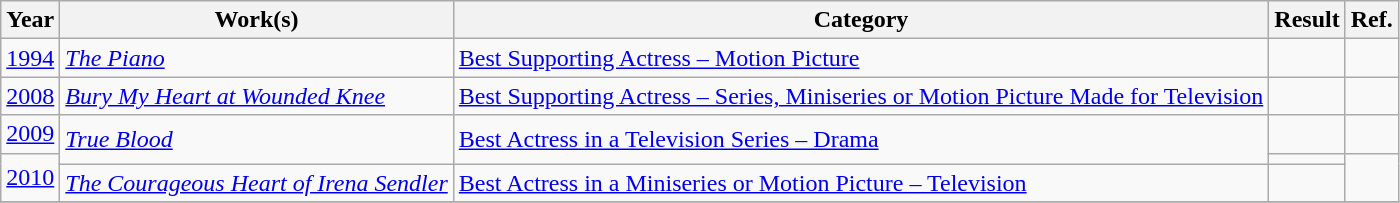<table class=wikitable>
<tr>
<th scope="col">Year</th>
<th scope="col">Work(s)</th>
<th scope="col">Category</th>
<th scope="col">Result</th>
<th scope="col">Ref.</th>
</tr>
<tr>
<td><a href='#'>1994</a></td>
<td><em><a href='#'>The Piano</a></em></td>
<td><a href='#'>Best Supporting Actress – Motion Picture</a></td>
<td></td>
<td></td>
</tr>
<tr>
<td><a href='#'>2008</a></td>
<td><em><a href='#'>Bury My Heart at Wounded Knee</a></em></td>
<td><a href='#'>Best Supporting Actress – Series, Miniseries or Motion Picture Made for Television</a></td>
<td></td>
<td></td>
</tr>
<tr>
<td><a href='#'>2009</a></td>
<td rowspan="2"><em><a href='#'>True Blood</a></em></td>
<td rowspan="2"><a href='#'>Best Actress in a Television Series – Drama</a></td>
<td></td>
<td></td>
</tr>
<tr>
<td rowspan="2"><a href='#'>2010</a></td>
<td></td>
<td rowspan="2"></td>
</tr>
<tr>
<td><em><a href='#'>The Courageous Heart of Irena Sendler</a></em></td>
<td><a href='#'>Best Actress in a Miniseries or Motion Picture – Television</a></td>
<td></td>
</tr>
<tr>
</tr>
</table>
